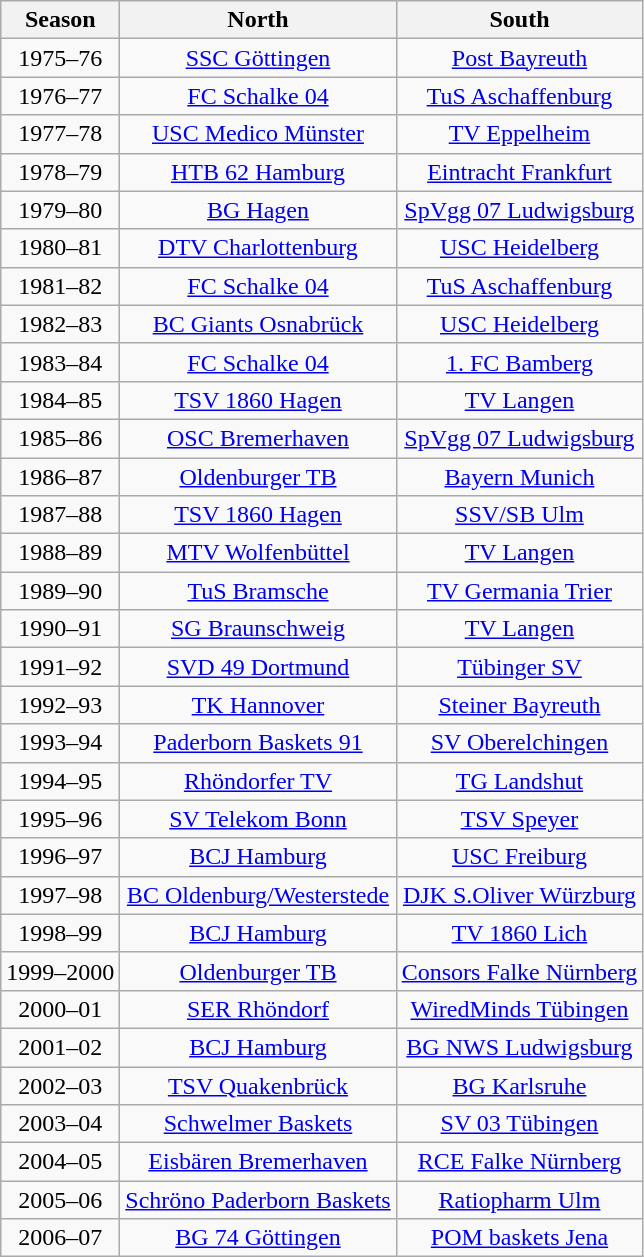<table class="wikitable" style="text-align:center">
<tr>
<th>Season</th>
<th>North</th>
<th>South</th>
</tr>
<tr>
<td>1975–76</td>
<td><a href='#'>SSC Göttingen</a></td>
<td><a href='#'>Post Bayreuth</a></td>
</tr>
<tr>
<td>1976–77</td>
<td><a href='#'>FC Schalke 04</a></td>
<td><a href='#'>TuS Aschaffenburg</a></td>
</tr>
<tr>
<td>1977–78</td>
<td><a href='#'>USC Medico Münster</a></td>
<td><a href='#'>TV Eppelheim</a></td>
</tr>
<tr>
<td>1978–79</td>
<td><a href='#'>HTB 62 Hamburg</a></td>
<td><a href='#'>Eintracht Frankfurt</a></td>
</tr>
<tr>
<td>1979–80</td>
<td><a href='#'>BG Hagen</a></td>
<td><a href='#'>SpVgg 07 Ludwigsburg</a></td>
</tr>
<tr>
<td>1980–81</td>
<td><a href='#'>DTV Charlottenburg</a></td>
<td><a href='#'>USC Heidelberg</a></td>
</tr>
<tr>
<td>1981–82</td>
<td><a href='#'>FC Schalke 04</a></td>
<td><a href='#'>TuS Aschaffenburg</a></td>
</tr>
<tr>
<td>1982–83</td>
<td><a href='#'>BC Giants Osnabrück</a></td>
<td><a href='#'>USC Heidelberg</a></td>
</tr>
<tr>
<td>1983–84</td>
<td><a href='#'>FC Schalke 04</a></td>
<td><a href='#'>1. FC Bamberg</a></td>
</tr>
<tr>
<td>1984–85</td>
<td><a href='#'>TSV 1860 Hagen</a></td>
<td><a href='#'>TV Langen</a></td>
</tr>
<tr>
<td>1985–86</td>
<td><a href='#'>OSC Bremerhaven</a></td>
<td><a href='#'>SpVgg 07 Ludwigsburg</a></td>
</tr>
<tr>
<td>1986–87</td>
<td><a href='#'>Oldenburger TB</a></td>
<td><a href='#'>Bayern Munich</a></td>
</tr>
<tr>
<td>1987–88</td>
<td><a href='#'>TSV 1860 Hagen</a></td>
<td><a href='#'>SSV/SB Ulm</a></td>
</tr>
<tr>
<td>1988–89</td>
<td><a href='#'>MTV Wolfenbüttel</a></td>
<td><a href='#'>TV Langen</a></td>
</tr>
<tr>
<td>1989–90</td>
<td><a href='#'>TuS Bramsche</a></td>
<td><a href='#'>TV Germania Trier</a></td>
</tr>
<tr>
<td>1990–91</td>
<td><a href='#'>SG Braunschweig</a></td>
<td><a href='#'>TV Langen</a></td>
</tr>
<tr>
<td>1991–92</td>
<td><a href='#'>SVD 49 Dortmund</a></td>
<td><a href='#'>Tübinger SV</a></td>
</tr>
<tr>
<td>1992–93</td>
<td><a href='#'>TK Hannover</a></td>
<td><a href='#'>Steiner Bayreuth</a></td>
</tr>
<tr>
<td>1993–94</td>
<td><a href='#'>Paderborn Baskets 91</a></td>
<td><a href='#'>SV Oberelchingen</a></td>
</tr>
<tr>
<td>1994–95</td>
<td><a href='#'>Rhöndorfer TV</a></td>
<td><a href='#'>TG Landshut</a></td>
</tr>
<tr>
<td>1995–96</td>
<td><a href='#'>SV Telekom Bonn</a></td>
<td><a href='#'>TSV Speyer</a></td>
</tr>
<tr>
<td>1996–97</td>
<td><a href='#'>BCJ Hamburg</a></td>
<td><a href='#'>USC Freiburg</a></td>
</tr>
<tr>
<td>1997–98</td>
<td><a href='#'>BC Oldenburg/Westerstede</a></td>
<td><a href='#'>DJK S.Oliver Würzburg</a></td>
</tr>
<tr>
<td>1998–99</td>
<td><a href='#'>BCJ Hamburg</a></td>
<td><a href='#'>TV 1860 Lich</a></td>
</tr>
<tr>
<td>1999–2000</td>
<td><a href='#'>Oldenburger TB</a></td>
<td><a href='#'>Consors Falke Nürnberg</a></td>
</tr>
<tr>
<td>2000–01</td>
<td><a href='#'>SER Rhöndorf</a></td>
<td><a href='#'>WiredMinds Tübingen</a></td>
</tr>
<tr>
<td>2001–02</td>
<td><a href='#'>BCJ Hamburg</a></td>
<td><a href='#'>BG NWS Ludwigsburg</a></td>
</tr>
<tr>
<td>2002–03</td>
<td><a href='#'>TSV Quakenbrück</a></td>
<td><a href='#'>BG Karlsruhe</a></td>
</tr>
<tr>
<td>2003–04</td>
<td><a href='#'>Schwelmer Baskets</a></td>
<td><a href='#'>SV 03 Tübingen</a></td>
</tr>
<tr>
<td>2004–05</td>
<td><a href='#'>Eisbären Bremerhaven</a></td>
<td><a href='#'>RCE Falke Nürnberg</a></td>
</tr>
<tr>
<td>2005–06</td>
<td><a href='#'>Schröno Paderborn Baskets</a></td>
<td><a href='#'>Ratiopharm Ulm</a></td>
</tr>
<tr>
<td>2006–07</td>
<td><a href='#'>BG 74 Göttingen</a></td>
<td><a href='#'>POM baskets Jena</a></td>
</tr>
</table>
